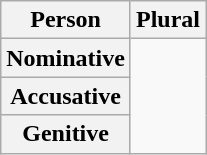<table class="wikitable">
<tr>
<th>Person</th>
<th>Plural</th>
</tr>
<tr>
<th>Nominative</th>
<td rowspan=3> <em></em></td>
</tr>
<tr>
<th>Accusative</th>
</tr>
<tr>
<th>Genitive</th>
</tr>
</table>
